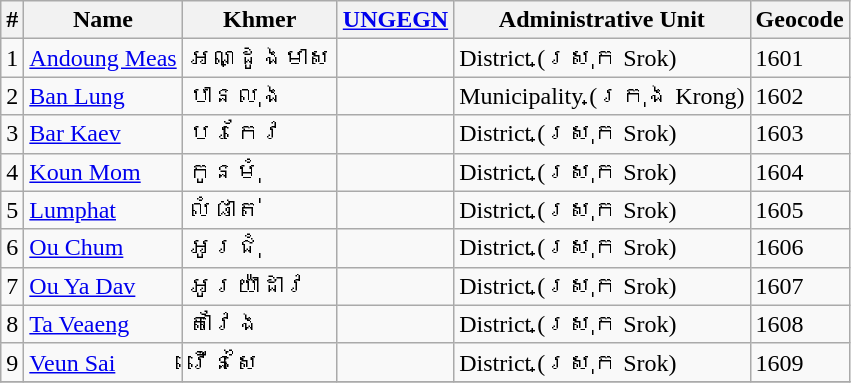<table class="wikitable sortable">
<tr>
<th>#</th>
<th>Name</th>
<th>Khmer</th>
<th><a href='#'>UNGEGN</a></th>
<th>Administrative Unit</th>
<th>Geocode</th>
</tr>
<tr>
<td>1</td>
<td><a href='#'>Andoung Meas</a></td>
<td>អណ្ដូងមាស</td>
<td></td>
<td>District (ស្រុក Srok)</td>
<td>1601</td>
</tr>
<tr>
<td>2</td>
<td><a href='#'>Ban Lung</a></td>
<td>បានលុង</td>
<td></td>
<td>Municipality (ក្រុង Krong)</td>
<td>1602</td>
</tr>
<tr>
<td>3</td>
<td><a href='#'>Bar Kaev</a></td>
<td>បរកែវ</td>
<td></td>
<td>District (ស្រុក Srok)</td>
<td>1603</td>
</tr>
<tr>
<td>4</td>
<td><a href='#'>Koun Mom</a></td>
<td>កូនមុំ</td>
<td></td>
<td>District (ស្រុក Srok)</td>
<td>1604</td>
</tr>
<tr>
<td>5</td>
<td><a href='#'>Lumphat</a></td>
<td>លំផាត់</td>
<td></td>
<td>District (ស្រុក Srok)</td>
<td>1605</td>
</tr>
<tr>
<td>6</td>
<td><a href='#'>Ou Chum</a></td>
<td>អូរជុំ</td>
<td></td>
<td>District (ស្រុក Srok)</td>
<td>1606</td>
</tr>
<tr>
<td>7</td>
<td><a href='#'>Ou Ya Dav</a></td>
<td>អូរយ៉ាដាវ</td>
<td></td>
<td>District (ស្រុក Srok)</td>
<td>1607</td>
</tr>
<tr>
<td>8</td>
<td><a href='#'>Ta Veaeng</a></td>
<td>តាវែង</td>
<td></td>
<td>District (ស្រុក Srok)</td>
<td>1608</td>
</tr>
<tr>
<td>9</td>
<td><a href='#'>Veun Sai</a></td>
<td>វើនសៃ</td>
<td></td>
<td>District (ស្រុក Srok)</td>
<td>1609</td>
</tr>
<tr>
</tr>
</table>
